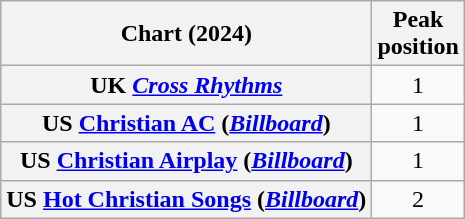<table class="wikitable sortable plainrowheaders" style="text-align:center">
<tr>
<th scope="col">Chart (2024)</th>
<th scope="col">Peak<br>position</th>
</tr>
<tr>
<th scope="row">UK <em><a href='#'>Cross Rhythms</a></em></th>
<td>1</td>
</tr>
<tr>
<th scope="row">US <a href='#'>Christian AC</a> (<em><a href='#'>Billboard</a></em>)</th>
<td>1</td>
</tr>
<tr>
<th scope="row">US <a href='#'>Christian Airplay</a> (<em><a href='#'>Billboard</a></em>)</th>
<td>1</td>
</tr>
<tr>
<th scope="row">US <a href='#'>Hot Christian Songs</a> (<em><a href='#'>Billboard</a></em>)</th>
<td>2</td>
</tr>
</table>
